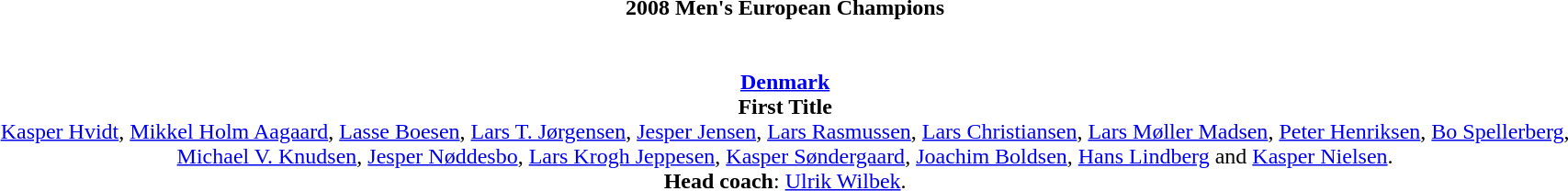<table width=95%>
<tr align=center>
<td><strong>2008 Men's European Champions</strong> <br><br> <br><strong><a href='#'>Denmark</a></strong><br><strong>First Title</strong><br><a href='#'>Kasper Hvidt</a>, <a href='#'>Mikkel Holm Aagaard</a>, <a href='#'>Lasse Boesen</a>, <a href='#'>Lars T. Jørgensen</a>, <a href='#'>Jesper Jensen</a>, <a href='#'>Lars Rasmussen</a>, <a href='#'>Lars Christiansen</a>, <a href='#'>Lars Møller Madsen</a>, <a href='#'>Peter Henriksen</a>, <a href='#'>Bo Spellerberg</a>, <a href='#'>Michael V. Knudsen</a>, <a href='#'>Jesper Nøddesbo</a>, <a href='#'>Lars Krogh Jeppesen</a>, <a href='#'>Kasper Søndergaard</a>, <a href='#'>Joachim Boldsen</a>, <a href='#'>Hans Lindberg</a> and <a href='#'>Kasper Nielsen</a>.<br><strong>Head coach</strong>: <a href='#'>Ulrik Wilbek</a>.</td>
</tr>
</table>
